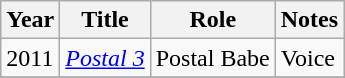<table class="wikitable">
<tr>
<th>Year</th>
<th>Title</th>
<th>Role</th>
<th>Notes</th>
</tr>
<tr>
<td>2011</td>
<td><em><a href='#'>Postal 3</a></em></td>
<td>Postal Babe</td>
<td>Voice</td>
</tr>
<tr>
</tr>
</table>
